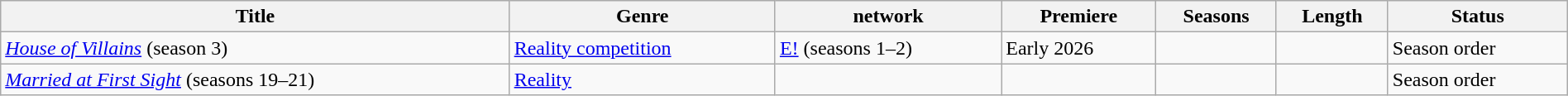<table class="wikitable sortable" style="width:100%;">
<tr>
<th>Title</th>
<th>Genre</th>
<th> network</th>
<th>Premiere</th>
<th>Seasons</th>
<th>Length</th>
<th>Status</th>
</tr>
<tr>
<td><em><a href='#'>House of Villains</a></em> (season 3)</td>
<td><a href='#'>Reality competition</a></td>
<td><a href='#'>E!</a> (seasons 1–2)</td>
<td>Early 2026</td>
<td></td>
<td></td>
<td>Season order</td>
</tr>
<tr>
<td><em><a href='#'>Married at First Sight</a></em> (seasons 19–21)</td>
<td><a href='#'>Reality</a></td>
<td></td>
<td></td>
<td></td>
<td></td>
<td>Season order</td>
</tr>
</table>
